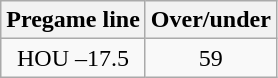<table class="wikitable">
<tr align="center">
<th style=>Pregame line</th>
<th style=>Over/under</th>
</tr>
<tr align="center">
<td>HOU –17.5</td>
<td>59</td>
</tr>
</table>
